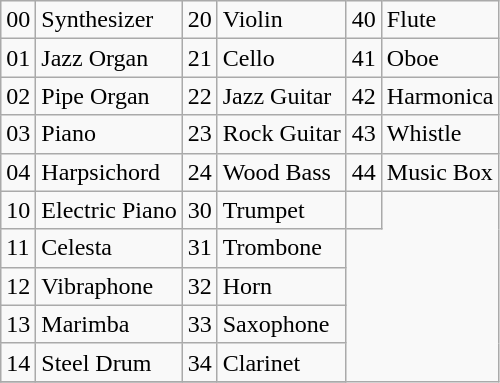<table class="wikitable">
<tr>
<td>00</td>
<td>Synthesizer</td>
<td>20</td>
<td>Violin</td>
<td>40</td>
<td>Flute</td>
</tr>
<tr>
<td>01</td>
<td>Jazz Organ</td>
<td>21</td>
<td>Cello</td>
<td>41</td>
<td>Oboe</td>
</tr>
<tr>
<td>02</td>
<td>Pipe Organ</td>
<td>22</td>
<td>Jazz Guitar</td>
<td>42</td>
<td>Harmonica</td>
</tr>
<tr>
<td>03</td>
<td>Piano</td>
<td>23</td>
<td>Rock Guitar</td>
<td>43</td>
<td>Whistle</td>
</tr>
<tr>
<td>04</td>
<td>Harpsichord</td>
<td>24</td>
<td>Wood Bass</td>
<td>44</td>
<td>Music Box</td>
</tr>
<tr>
<td>10</td>
<td>Electric Piano</td>
<td>30</td>
<td>Trumpet</td>
<td></td>
</tr>
<tr>
<td>11</td>
<td>Celesta</td>
<td>31</td>
<td>Trombone</td>
</tr>
<tr>
<td>12</td>
<td>Vibraphone</td>
<td>32</td>
<td>Horn</td>
</tr>
<tr>
<td>13</td>
<td>Marimba</td>
<td>33</td>
<td>Saxophone</td>
</tr>
<tr>
<td>14</td>
<td>Steel Drum</td>
<td>34</td>
<td>Clarinet</td>
</tr>
<tr>
</tr>
</table>
